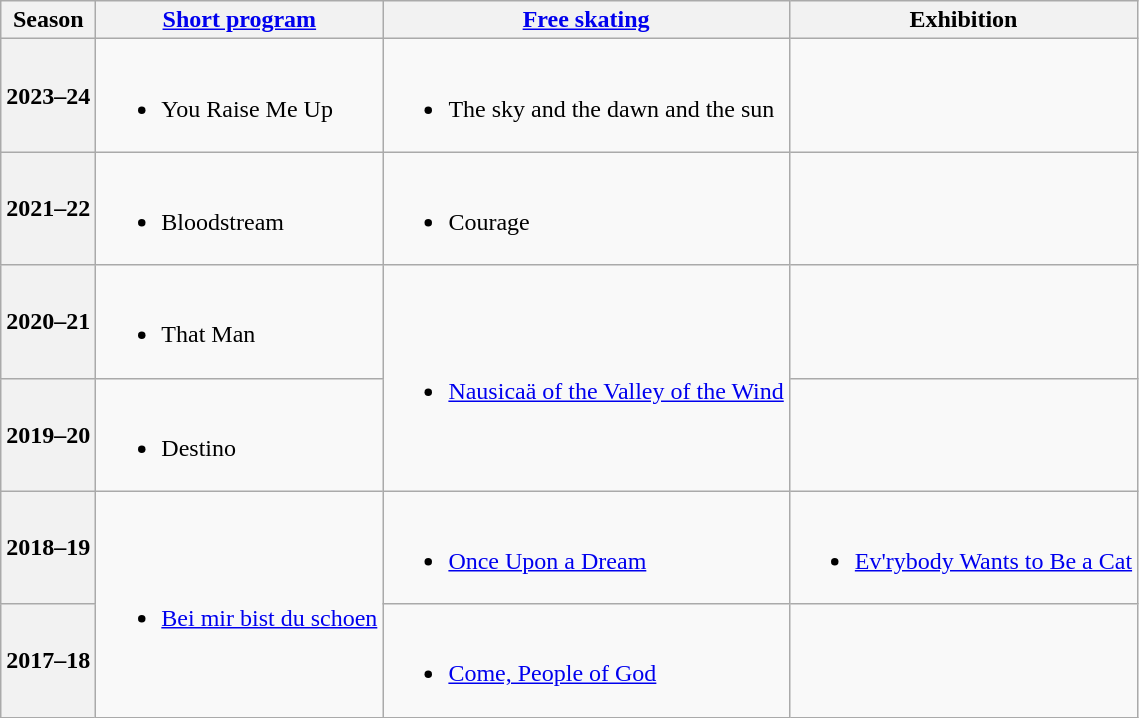<table class="wikitable">
<tr>
<th>Season</th>
<th><a href='#'>Short program</a></th>
<th><a href='#'>Free skating</a></th>
<th>Exhibition</th>
</tr>
<tr>
<th>2023–24</th>
<td><br><ul><li>You Raise Me Up<br></li></ul></td>
<td><br><ul><li>The sky and the dawn and the sun<br></li></ul></td>
<td></td>
</tr>
<tr>
<th>2021–22</th>
<td><br><ul><li>Bloodstream<br></li></ul></td>
<td><br><ul><li>Courage<br></li></ul></td>
<td></td>
</tr>
<tr>
<th>2020–21 <br></th>
<td><br><ul><li>That Man<br></li></ul></td>
<td rowspan=2><br><ul><li><a href='#'>Nausicaä of the Valley of the Wind</a><br></li></ul></td>
<td></td>
</tr>
<tr>
<th>2019–20<br></th>
<td><br><ul><li>Destino<br></li></ul></td>
<td></td>
</tr>
<tr>
<th>2018–19<br></th>
<td rowspan=2><br><ul><li><a href='#'>Bei mir bist du schoen</a><br></li></ul></td>
<td><br><ul><li><a href='#'>Once Upon a Dream</a><br></li></ul></td>
<td><br><ul><li><a href='#'>Ev'rybody Wants to Be a Cat</a> <br></li></ul></td>
</tr>
<tr>
<th>2017–18<br></th>
<td><br><ul><li><a href='#'>Come, People of God</a><br></li></ul></td>
<td></td>
</tr>
</table>
